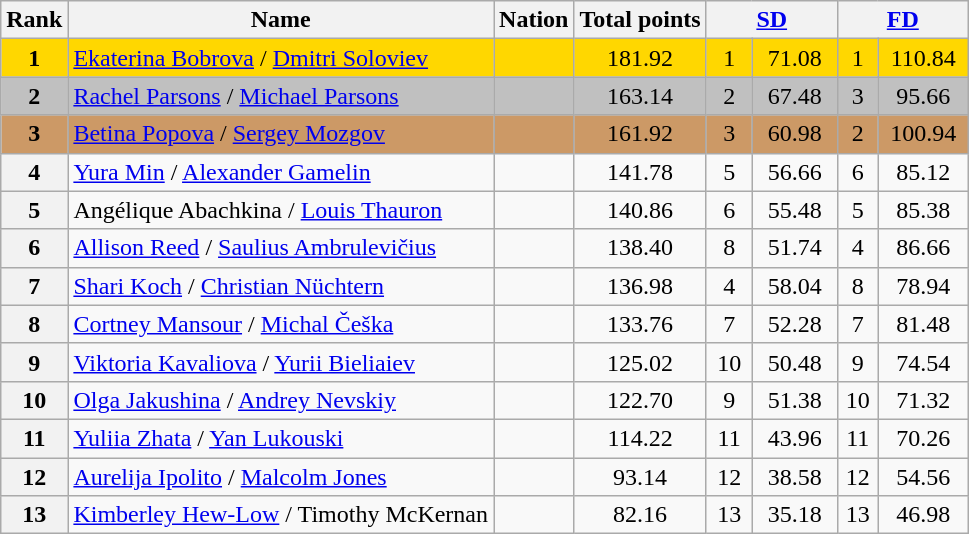<table class="wikitable sortable">
<tr>
<th>Rank</th>
<th>Name</th>
<th>Nation</th>
<th>Total points</th>
<th colspan="2" width="80px"><a href='#'>SD</a></th>
<th colspan="2" width="80px"><a href='#'>FD</a></th>
</tr>
<tr bgcolor="gold">
<td align="center"><strong>1</strong></td>
<td><a href='#'>Ekaterina Bobrova</a> / <a href='#'>Dmitri Soloviev</a></td>
<td></td>
<td align="center">181.92</td>
<td align="center">1</td>
<td align="center">71.08</td>
<td align="center">1</td>
<td align="center">110.84</td>
</tr>
<tr bgcolor="silver">
<td align="center"><strong>2</strong></td>
<td><a href='#'>Rachel Parsons</a> / <a href='#'>Michael Parsons</a></td>
<td></td>
<td align="center">163.14</td>
<td align="center">2</td>
<td align="center">67.48</td>
<td align="center">3</td>
<td align="center">95.66</td>
</tr>
<tr bgcolor="cc9966">
<td align="center"><strong>3</strong></td>
<td><a href='#'>Betina Popova</a> / <a href='#'>Sergey Mozgov</a></td>
<td></td>
<td align="center">161.92</td>
<td align="center">3</td>
<td align="center">60.98</td>
<td align="center">2</td>
<td align="center">100.94</td>
</tr>
<tr>
<th>4</th>
<td><a href='#'>Yura Min</a> / <a href='#'>Alexander Gamelin</a></td>
<td></td>
<td align="center">141.78</td>
<td align="center">5</td>
<td align="center">56.66</td>
<td align="center">6</td>
<td align="center">85.12</td>
</tr>
<tr>
<th>5</th>
<td>Angélique Abachkina / <a href='#'>Louis Thauron</a></td>
<td></td>
<td align="center">140.86</td>
<td align="center">6</td>
<td align="center">55.48</td>
<td align="center">5</td>
<td align="center">85.38</td>
</tr>
<tr>
<th>6</th>
<td><a href='#'>Allison Reed</a> / <a href='#'>Saulius Ambrulevičius</a></td>
<td></td>
<td align="center">138.40</td>
<td align="center">8</td>
<td align="center">51.74</td>
<td align="center">4</td>
<td align="center">86.66</td>
</tr>
<tr>
<th>7</th>
<td><a href='#'>Shari Koch</a> / <a href='#'>Christian Nüchtern</a></td>
<td></td>
<td align="center">136.98</td>
<td align="center">4</td>
<td align="center">58.04</td>
<td align="center">8</td>
<td align="center">78.94</td>
</tr>
<tr>
<th>8</th>
<td><a href='#'>Cortney Mansour</a> / <a href='#'>Michal Češka</a></td>
<td></td>
<td align="center">133.76</td>
<td align="center">7</td>
<td align="center">52.28</td>
<td align="center">7</td>
<td align="center">81.48</td>
</tr>
<tr>
<th>9</th>
<td><a href='#'>Viktoria Kavaliova</a> / <a href='#'>Yurii Bieliaiev</a></td>
<td></td>
<td align="center">125.02</td>
<td align="center">10</td>
<td align="center">50.48</td>
<td align="center">9</td>
<td align="center">74.54</td>
</tr>
<tr>
<th>10</th>
<td><a href='#'>Olga Jakushina</a> / <a href='#'>Andrey Nevskiy</a></td>
<td></td>
<td align="center">122.70</td>
<td align="center">9</td>
<td align="center">51.38</td>
<td align="center">10</td>
<td align="center">71.32</td>
</tr>
<tr>
<th>11</th>
<td><a href='#'>Yuliia Zhata</a> / <a href='#'>Yan Lukouski</a></td>
<td></td>
<td align="center">114.22</td>
<td align="center">11</td>
<td align="center">43.96</td>
<td align="center">11</td>
<td align="center">70.26</td>
</tr>
<tr>
<th>12</th>
<td><a href='#'>Aurelija Ipolito</a> / <a href='#'>Malcolm Jones</a></td>
<td></td>
<td align="center">93.14</td>
<td align="center">12</td>
<td align="center">38.58</td>
<td align="center">12</td>
<td align="center">54.56</td>
</tr>
<tr>
<th>13</th>
<td><a href='#'>Kimberley Hew-Low</a> / Timothy McKernan</td>
<td></td>
<td align="center">82.16</td>
<td align="center">13</td>
<td align="center">35.18</td>
<td align="center">13</td>
<td align="center">46.98</td>
</tr>
</table>
